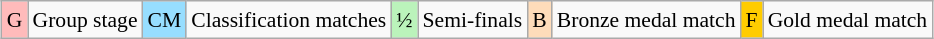<table class="wikitable" style="margin:0.5em auto; font-size:90%; line-height:1.25em; text-align:center;">
<tr>
<td style="background-color:#FFBBBB;">G</td>
<td>Group stage</td>
<td style="background-color:#97DEFF;">CM</td>
<td>Classification matches</td>
<td style="background-color:#BBF3BB;">½</td>
<td>Semi-finals</td>
<td style="background-color:#FEDCBA;">B</td>
<td>Bronze medal match</td>
<td style="background-color:#FFCC00;">F</td>
<td>Gold medal match</td>
</tr>
</table>
